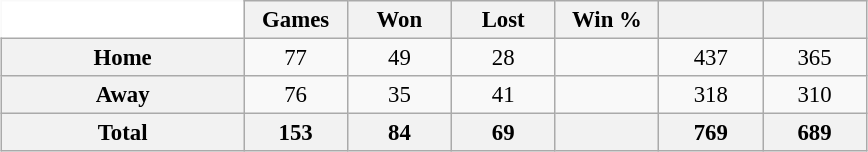<table class="wikitable" style="font-size:95%; text-align:center; width:38em; border:0;margin: 0.5em auto;">
<tr>
<td width="28%" style="background:#fff;border:0;"></td>
<th width="12%">Games</th>
<th width="12%">Won</th>
<th width="12%">Lost</th>
<th width="12%">Win %</th>
<th width="12%"></th>
<th width="12%"></th>
</tr>
<tr>
<th>Home</th>
<td>77</td>
<td>49</td>
<td>28</td>
<td></td>
<td>437</td>
<td>365</td>
</tr>
<tr>
<th>Away</th>
<td>76</td>
<td>35</td>
<td>41</td>
<td></td>
<td>318</td>
<td>310</td>
</tr>
<tr>
<th>Total</th>
<th>153</th>
<th>84</th>
<th>69</th>
<th></th>
<th>769</th>
<th>689</th>
</tr>
</table>
